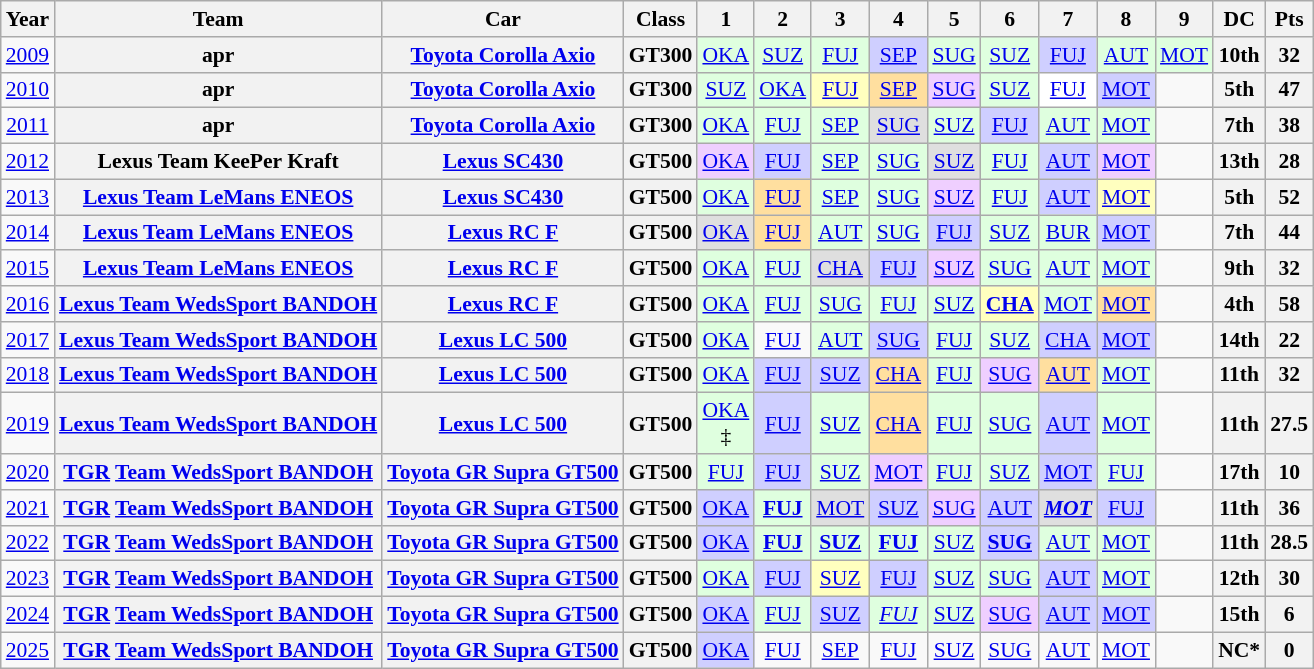<table class="wikitable" style="text-align:center; font-size:90%">
<tr>
<th>Year</th>
<th>Team</th>
<th>Car</th>
<th>Class</th>
<th>1</th>
<th>2</th>
<th>3</th>
<th>4</th>
<th>5</th>
<th>6</th>
<th>7</th>
<th>8</th>
<th>9</th>
<th>DC</th>
<th>Pts</th>
</tr>
<tr>
<td><a href='#'>2009</a></td>
<th>apr</th>
<th><a href='#'>Toyota Corolla Axio</a></th>
<th>GT300</th>
<td style="background:#DFFFDF;"><a href='#'>OKA</a><br></td>
<td style="background:#DFFFDF;"><a href='#'>SUZ</a><br></td>
<td style="background:#DFFFDF;"><a href='#'>FUJ</a><br></td>
<td style="background:#CFCFFF;"><a href='#'>SEP</a><br></td>
<td style="background:#DFFFDF;"><a href='#'>SUG</a><br></td>
<td style="background:#DFFFDF;"><a href='#'>SUZ</a><br></td>
<td style="background:#CFCFFF;"><a href='#'>FUJ</a><br></td>
<td style="background:#DFFFDF;"><a href='#'>AUT</a><br></td>
<td style="background:#DFFFDF;"><a href='#'>MOT</a><br></td>
<th>10th</th>
<th>32</th>
</tr>
<tr>
<td><a href='#'>2010</a></td>
<th>apr</th>
<th><a href='#'>Toyota Corolla Axio</a></th>
<th>GT300</th>
<td style="background:#DFFFDF;"><a href='#'>SUZ</a><br></td>
<td style="background:#DFFFDF;"><a href='#'>OKA</a><br></td>
<td style="background:#FFFFBF;"><a href='#'>FUJ</a><br></td>
<td style="background:#FFDF9F;"><a href='#'>SEP</a><br></td>
<td style="background:#EFCFFF;"><a href='#'>SUG</a><br></td>
<td style="background:#DFFFDF;"><a href='#'>SUZ</a><br></td>
<td style="background:#FFFFFF;"><a href='#'>FUJ</a><br></td>
<td style="background:#CFCFFF;"><a href='#'>MOT</a><br></td>
<td></td>
<th>5th</th>
<th>47</th>
</tr>
<tr>
<td><a href='#'>2011</a></td>
<th>apr</th>
<th><a href='#'>Toyota Corolla Axio</a></th>
<th>GT300</th>
<td style="background:#DFFFDF;"><a href='#'>OKA</a><br></td>
<td style="background:#DFFFDF;"><a href='#'>FUJ</a><br></td>
<td style="background:#DFFFDF;"><a href='#'>SEP</a><br></td>
<td style="background:#DFDFDF;"><a href='#'>SUG</a><br></td>
<td style="background:#DFFFDF;"><a href='#'>SUZ</a><br></td>
<td style="background:#CFCFFF;"><a href='#'>FUJ</a><br></td>
<td style="background:#DFFFDF;"><a href='#'>AUT</a><br></td>
<td style="background:#DFFFDF;"><a href='#'>MOT</a><br></td>
<td></td>
<th>7th</th>
<th>38</th>
</tr>
<tr>
<td><a href='#'>2012</a></td>
<th>Lexus Team KeePer Kraft</th>
<th><a href='#'>Lexus SC430</a></th>
<th>GT500</th>
<td style="background:#EFCFFF;"><a href='#'>OKA</a><br></td>
<td style="background:#CFCFFF;"><a href='#'>FUJ</a><br></td>
<td style="background:#DFFFDF;"><a href='#'>SEP</a><br></td>
<td style="background:#DFFFDF;"><a href='#'>SUG</a><br></td>
<td style="background:#DFDFDF;"><a href='#'>SUZ</a><br></td>
<td style="background:#DFFFDF;"><a href='#'>FUJ</a><br></td>
<td style="background:#CFCFFF;"><a href='#'>AUT</a><br></td>
<td style="background:#EFCFFF;"><a href='#'>MOT</a><br></td>
<td></td>
<th>13th</th>
<th>28</th>
</tr>
<tr>
<td><a href='#'>2013</a></td>
<th><a href='#'>Lexus Team LeMans ENEOS</a></th>
<th><a href='#'>Lexus SC430</a></th>
<th>GT500</th>
<td style="background:#DFFFDF;"><a href='#'>OKA</a><br></td>
<td style="background:#FFDF9F;"><a href='#'>FUJ</a><br></td>
<td style="background:#DFFFDF;"><a href='#'>SEP</a><br></td>
<td style="background:#DFFFDF;"><a href='#'>SUG</a><br></td>
<td style="background:#EFCFFF;"><a href='#'>SUZ</a><br></td>
<td style="background:#DFFFDF;"><a href='#'>FUJ</a><br></td>
<td style="background:#CFCFFF;"><a href='#'>AUT</a><br></td>
<td style="background:#FFFFBF;"><a href='#'>MOT</a><br></td>
<td></td>
<th>5th</th>
<th>52</th>
</tr>
<tr>
<td><a href='#'>2014</a></td>
<th><a href='#'>Lexus Team LeMans ENEOS</a></th>
<th><a href='#'>Lexus RC F</a></th>
<th>GT500</th>
<td style="background:#DFDFDF;"><a href='#'>OKA</a><br></td>
<td style="background:#FFDF9F;"><a href='#'>FUJ</a><br></td>
<td style="background:#DFFFDF;"><a href='#'>AUT</a><br></td>
<td style="background:#DFFFDF;"><a href='#'>SUG</a><br></td>
<td style="background:#CFCFFF;"><a href='#'>FUJ</a><br></td>
<td style="background:#DFFFDF;"><a href='#'>SUZ</a><br></td>
<td style="background:#DFFFDF;"><a href='#'>BUR</a><br></td>
<td style="background:#CFCFFF;"><a href='#'>MOT</a><br></td>
<td></td>
<th>7th</th>
<th>44</th>
</tr>
<tr>
<td><a href='#'>2015</a></td>
<th><a href='#'>Lexus Team LeMans ENEOS</a></th>
<th><a href='#'>Lexus RC F</a></th>
<th>GT500</th>
<td bgcolor="#DFFFDF"><a href='#'>OKA</a><br></td>
<td bgcolor="#DFFFDF"><a href='#'>FUJ</a><br></td>
<td bgcolor="#DFDFDF"><a href='#'>CHA</a><br></td>
<td bgcolor="#CFCFFF"><a href='#'>FUJ</a><br></td>
<td bgcolor="#EFCFFF"><a href='#'>SUZ</a><br></td>
<td bgcolor="#DFFFDF"><a href='#'>SUG</a><br></td>
<td bgcolor="#DFFFDF"><a href='#'>AUT</a><br></td>
<td bgcolor="#DFFFDF"><a href='#'>MOT</a><br></td>
<td></td>
<th>9th</th>
<th>32</th>
</tr>
<tr>
<td><a href='#'>2016</a></td>
<th><a href='#'>Lexus Team WedsSport BANDOH</a></th>
<th><a href='#'>Lexus RC F</a></th>
<th>GT500</th>
<td style="background:#DFFFDF;"><a href='#'>OKA</a><br></td>
<td style="background:#DFFFDF;"><a href='#'>FUJ</a><br></td>
<td style="background:#DFFFDF;"><a href='#'>SUG</a><br></td>
<td style="background:#DFFFDF;"><a href='#'>FUJ</a><br></td>
<td style="background:#DFFFDF;"><a href='#'>SUZ</a><br></td>
<td style="background:#FFFFBF;"><strong><a href='#'>CHA</a></strong><br></td>
<td style="background:#DFFFDF;"><a href='#'>MOT</a><br></td>
<td style="background:#FFDF9F;"><a href='#'>MOT</a><br></td>
<td></td>
<th>4th</th>
<th>58</th>
</tr>
<tr>
<td><a href='#'>2017</a></td>
<th><a href='#'>Lexus Team WedsSport BANDOH</a></th>
<th><a href='#'>Lexus LC 500</a></th>
<th>GT500</th>
<td style="background:#DFFFDF;"><a href='#'>OKA</a><br></td>
<td><a href='#'>FUJ</a></td>
<td style="background:#DFFFDF;"><a href='#'>AUT</a><br></td>
<td style="background:#CFCFFF;"><a href='#'>SUG</a><br></td>
<td style="background:#DFFFDF;"><a href='#'>FUJ</a><br></td>
<td style="background:#DFFFDF;"><a href='#'>SUZ</a><br></td>
<td style="background:#CFCFFF;"><a href='#'>CHA</a><br></td>
<td style="background:#CFCFFF;"><a href='#'>MOT</a><br></td>
<td></td>
<th>14th</th>
<th>22</th>
</tr>
<tr>
<td><a href='#'>2018</a></td>
<th><a href='#'>Lexus Team WedsSport BANDOH</a></th>
<th><a href='#'>Lexus LC 500</a></th>
<th>GT500</th>
<td style="background:#DFFFDF;"><a href='#'>OKA</a><br></td>
<td style="background:#CFCFFF;"><a href='#'>FUJ</a><br></td>
<td style="background:#CFCFFF;"><a href='#'>SUZ</a><br></td>
<td style="background:#FFDF9F;"><a href='#'>CHA</a><br></td>
<td style="background:#DFFFDF;"><a href='#'>FUJ</a><br></td>
<td style="background:#EFCFFF;"><a href='#'>SUG</a><br></td>
<td style="background:#FFDF9F;"><a href='#'>AUT</a><br></td>
<td style="background:#DFFFDF;"><a href='#'>MOT</a><br></td>
<td></td>
<th>11th</th>
<th>32</th>
</tr>
<tr>
<td><a href='#'>2019</a></td>
<th><a href='#'>Lexus Team WedsSport BANDOH</a></th>
<th><a href='#'>Lexus LC 500</a></th>
<th>GT500</th>
<td style="background:#DFFFDF;"><a href='#'>OKA</a><br>‡</td>
<td style="background:#CFCFFF;"><a href='#'>FUJ</a><br></td>
<td style="background:#DFFFDF;"><a href='#'>SUZ</a><br></td>
<td style="background:#FFDF9F;"><a href='#'>CHA</a><br></td>
<td style="background:#DFFFDF;"><a href='#'>FUJ</a><br></td>
<td style="background:#DFFFDF;"><a href='#'>SUG</a><br></td>
<td style="background:#CFCFFF;"><a href='#'>AUT</a><br></td>
<td style="background:#DFFFDF;"><a href='#'>MOT</a><br></td>
<td></td>
<th>11th</th>
<th>27.5</th>
</tr>
<tr>
<td><a href='#'>2020</a></td>
<th><a href='#'>TGR</a> <a href='#'>Team WedsSport BANDOH</a></th>
<th><a href='#'>Toyota GR Supra GT500</a></th>
<th>GT500</th>
<td style="background:#DFFFDF;"><a href='#'>FUJ</a><br></td>
<td style="background:#CFCFFF;"><a href='#'>FUJ</a><br></td>
<td style="background:#DFFFDF;"><a href='#'>SUZ</a><br></td>
<td style="background:#EFCFFF;"><a href='#'>MOT</a><br></td>
<td style="background:#DFFFDF;"><a href='#'>FUJ</a><br></td>
<td style="background:#DFFFDF;"><a href='#'>SUZ</a><br></td>
<td style="background:#CFCFFF;"><a href='#'>MOT</a><br></td>
<td style="background:#DFFFDF;"><a href='#'>FUJ</a><br></td>
<td></td>
<th>17th</th>
<th>10</th>
</tr>
<tr>
<td><a href='#'>2021</a></td>
<th><a href='#'>TGR</a> <a href='#'>Team WedsSport BANDOH</a></th>
<th><a href='#'>Toyota GR Supra GT500</a></th>
<th>GT500</th>
<td style="background:#CFCFFF;"><a href='#'>OKA</a><br></td>
<td style="background:#dfffdf;"><strong><a href='#'>FUJ</a></strong><br></td>
<td style="background:#dfdfdf;"><a href='#'>MOT</a><br></td>
<td style="background:#cfcfff;"><a href='#'>SUZ</a><br></td>
<td style="background:#efcfff;"><a href='#'>SUG</a><br></td>
<td style="background:#cfcfff;"><a href='#'>AUT</a><br></td>
<td style="background:#dfdfdf;"><a href='#'><strong><em>MOT</em></strong></a><br></td>
<td style="background:#CFCFFF;"><a href='#'>FUJ</a><br></td>
<td></td>
<th>11th</th>
<th>36</th>
</tr>
<tr>
<td><a href='#'>2022</a></td>
<th><a href='#'>TGR</a> <a href='#'>Team WedsSport BANDOH</a></th>
<th><a href='#'>Toyota GR Supra GT500</a></th>
<th>GT500</th>
<td style="background:#CFCFFF;"><a href='#'>OKA</a><br></td>
<td style="background:#DFFFDF;"><strong><a href='#'>FUJ</a></strong><br></td>
<td style="background:#DFFFDF;"><a href='#'><strong>SUZ</strong></a><br></td>
<td style="background:#DFFFDF;"><strong><a href='#'>FUJ</a></strong><br></td>
<td style="background:#DFFFDF;"><a href='#'>SUZ</a><br></td>
<td style="background:#CFCFFF;"><a href='#'><strong>SUG</strong></a><br></td>
<td style="background:#DFFFDF;"><a href='#'>AUT</a><br></td>
<td style="background:#DFFFDF;"><a href='#'>MOT</a><br></td>
<td></td>
<th>11th</th>
<th>28.5</th>
</tr>
<tr>
<td><a href='#'>2023</a></td>
<th><a href='#'>TGR</a> <a href='#'>Team WedsSport BANDOH</a></th>
<th><a href='#'>Toyota GR Supra GT500</a></th>
<th>GT500</th>
<td style="background:#DFFFDF;"><a href='#'>OKA</a><br></td>
<td style="background:#CFCFFF;"><a href='#'>FUJ</a><br></td>
<td style="background:#FFFFBF;"><a href='#'>SUZ</a><br></td>
<td style="background:#CFCFFF;"><a href='#'>FUJ</a><br></td>
<td style="background:#DFFFDF;"><a href='#'>SUZ</a><br></td>
<td style="background:#DFFFDF;"><a href='#'>SUG</a><br></td>
<td style="background:#CFCFFF;"><a href='#'>AUT</a><br></td>
<td style="background:#DFFFDF;"><a href='#'>MOT</a><br></td>
<td></td>
<th>12th</th>
<th>30</th>
</tr>
<tr>
<td><a href='#'>2024</a></td>
<th><a href='#'>TGR</a> <a href='#'>Team WedsSport BANDOH</a></th>
<th><a href='#'>Toyota GR Supra GT500</a></th>
<th>GT500</th>
<td style="background:#CFCFFF;"><a href='#'>OKA</a><br></td>
<td style="background:#DFFFDF;"><a href='#'>FUJ</a><br></td>
<td style="background:#CFCFFF;"><a href='#'>SUZ</a><br></td>
<td style="background:#DFFFDF;"><em><a href='#'>FUJ</a></em><br></td>
<td style="background:#DFFFDF;"><a href='#'>SUZ</a><br></td>
<td style="background:#EFCFFF;"><a href='#'>SUG</a><br></td>
<td style="background:#CFCFFF;"><a href='#'>AUT</a><br></td>
<td style="background:#CFCFFF;"><a href='#'>MOT</a><br></td>
<td></td>
<th>15th</th>
<th>6</th>
</tr>
<tr>
<td><a href='#'>2025</a></td>
<th><a href='#'>TGR</a> <a href='#'>Team WedsSport BANDOH</a></th>
<th><a href='#'>Toyota GR Supra GT500</a></th>
<th>GT500</th>
<td style="background:#CFCFFF;"><a href='#'>OKA</a><br></td>
<td style="background:#;"><a href='#'>FUJ</a><br></td>
<td style="background:#;"><a href='#'>SEP</a><br></td>
<td style="background:#;"><a href='#'>FUJ</a><br></td>
<td style="background:#;"><a href='#'>SUZ</a><br></td>
<td style="background:#;"><a href='#'>SUG</a><br></td>
<td style="background:#;"><a href='#'>AUT</a><br></td>
<td style="background:#;"><a href='#'>MOT</a><br></td>
<td></td>
<th>NC*</th>
<th>0</th>
</tr>
</table>
